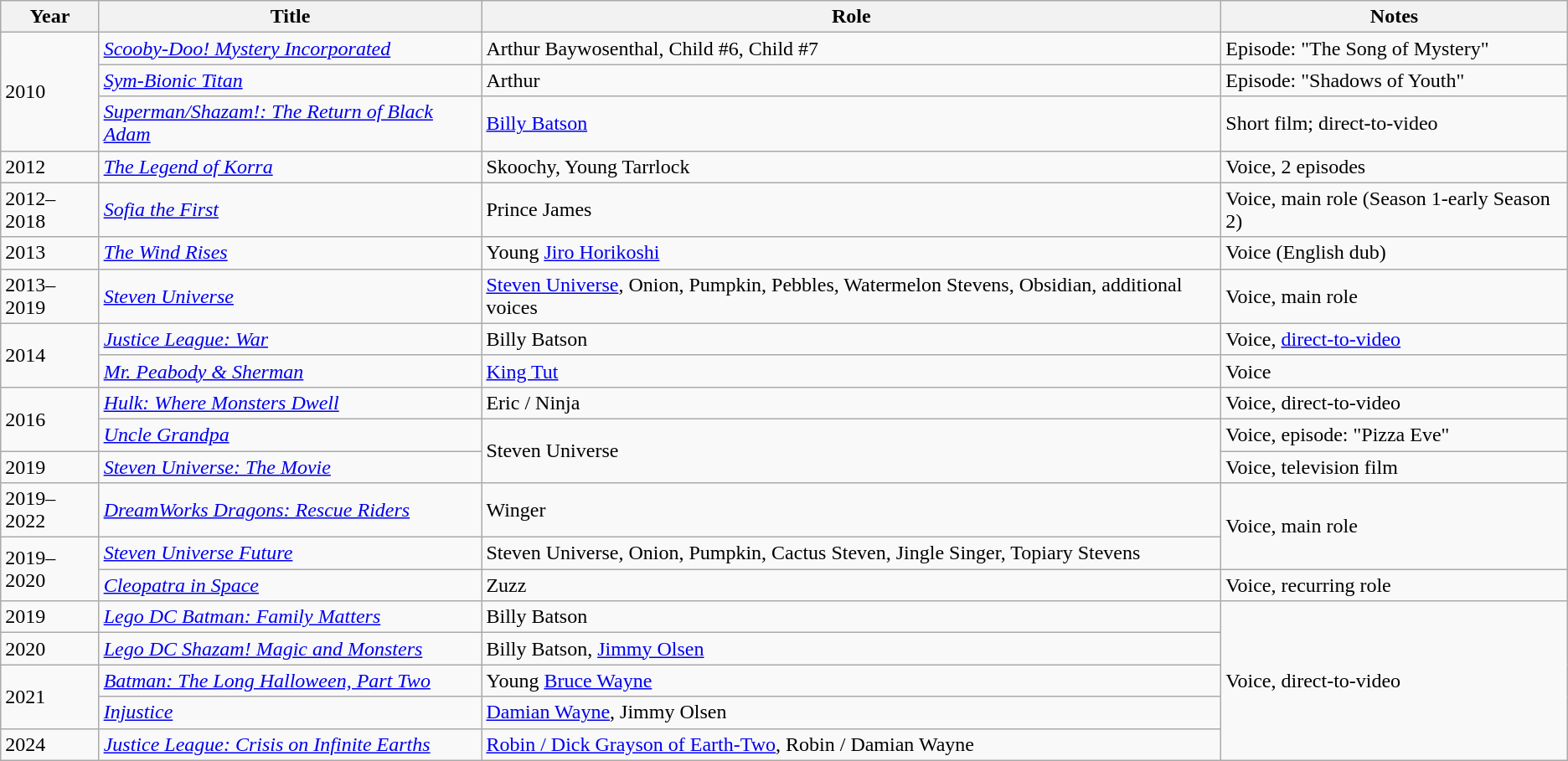<table class="wikitable sortable">
<tr>
<th>Year</th>
<th>Title</th>
<th>Role</th>
<th class="unsortable">Notes</th>
</tr>
<tr>
<td rowspan=3>2010</td>
<td><em><a href='#'>Scooby-Doo! Mystery Incorporated</a></em></td>
<td>Arthur Baywosenthal, Child #6, Child #7</td>
<td>Episode: "The Song of Mystery"</td>
</tr>
<tr>
<td><em><a href='#'>Sym-Bionic Titan</a></em></td>
<td>Arthur</td>
<td>Episode: "Shadows of Youth"</td>
</tr>
<tr>
<td><em><a href='#'>Superman/Shazam!: The Return of Black Adam</a></em></td>
<td><a href='#'>Billy Batson</a></td>
<td>Short film; direct-to-video</td>
</tr>
<tr>
<td>2012</td>
<td><em><a href='#'>The Legend of Korra</a></em></td>
<td>Skoochy, Young Tarrlock</td>
<td>Voice, 2 episodes</td>
</tr>
<tr>
<td>2012–2018</td>
<td><em><a href='#'>Sofia the First</a></em></td>
<td>Prince James</td>
<td>Voice, main role (Season 1-early Season 2)</td>
</tr>
<tr>
<td>2013</td>
<td><em><a href='#'>The Wind Rises</a></em></td>
<td>Young <a href='#'>Jiro Horikoshi</a></td>
<td>Voice (English dub)</td>
</tr>
<tr>
<td>2013–2019</td>
<td><em><a href='#'>Steven Universe</a></em></td>
<td><a href='#'>Steven Universe</a>, Onion, Pumpkin, Pebbles, Watermelon Stevens, Obsidian, additional voices</td>
<td>Voice, main role</td>
</tr>
<tr>
<td rowspan=2>2014</td>
<td><em><a href='#'>Justice League: War</a></em></td>
<td>Billy Batson</td>
<td>Voice, <a href='#'>direct-to-video</a></td>
</tr>
<tr>
<td><em><a href='#'>Mr. Peabody & Sherman</a></em></td>
<td><a href='#'>King Tut</a></td>
<td>Voice</td>
</tr>
<tr>
<td rowspan=2>2016</td>
<td><em><a href='#'>Hulk: Where Monsters Dwell</a></em></td>
<td>Eric / Ninja</td>
<td>Voice, direct-to-video</td>
</tr>
<tr>
<td><em><a href='#'>Uncle Grandpa</a></em></td>
<td rowspan=2>Steven Universe</td>
<td>Voice, episode: "Pizza Eve"</td>
</tr>
<tr>
<td>2019</td>
<td><em><a href='#'>Steven Universe: The Movie</a></em></td>
<td>Voice, television film</td>
</tr>
<tr>
<td>2019–2022</td>
<td><em><a href='#'>DreamWorks Dragons: Rescue Riders</a></em></td>
<td>Winger</td>
<td rowspan=2>Voice, main role</td>
</tr>
<tr>
<td rowspan=2>2019–2020</td>
<td><em><a href='#'>Steven Universe Future</a></em></td>
<td>Steven Universe, Onion, Pumpkin, Cactus Steven, Jingle Singer, Topiary Stevens</td>
</tr>
<tr>
<td><em><a href='#'>Cleopatra in Space</a></em></td>
<td>Zuzz</td>
<td>Voice, recurring role</td>
</tr>
<tr>
<td>2019</td>
<td><em><a href='#'>Lego DC Batman: Family Matters</a></em></td>
<td>Billy Batson</td>
<td Rowspan="5">Voice, direct-to-video</td>
</tr>
<tr>
<td>2020</td>
<td><em><a href='#'>Lego DC Shazam! Magic and Monsters</a></em></td>
<td>Billy Batson, <a href='#'>Jimmy Olsen</a></td>
</tr>
<tr>
<td rowspan=2>2021</td>
<td><em><a href='#'>Batman: The Long Halloween, Part Two</a></em></td>
<td>Young <a href='#'>Bruce Wayne</a></td>
</tr>
<tr>
<td><em><a href='#'>Injustice</a></em></td>
<td><a href='#'>Damian Wayne</a>, Jimmy Olsen</td>
</tr>
<tr>
<td>2024</td>
<td><em><a href='#'>Justice League: Crisis on Infinite Earths</a></em></td>
<td><a href='#'>Robin / Dick Grayson of Earth-Two</a>, Robin / Damian Wayne</td>
</tr>
</table>
